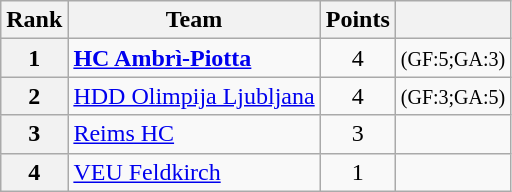<table class="wikitable" style="text-align: center;">
<tr>
<th>Rank</th>
<th>Team</th>
<th>Points</th>
<th></th>
</tr>
<tr>
<th>1</th>
<td style="text-align: left;"> <strong><a href='#'>HC Ambrì-Piotta</a></strong></td>
<td>4</td>
<td><small>(GF:5;GA:3)</small></td>
</tr>
<tr>
<th>2</th>
<td style="text-align: left;"> <a href='#'>HDD Olimpija Ljubljana</a></td>
<td>4</td>
<td><small>(GF:3;GA:5)</small></td>
</tr>
<tr>
<th>3</th>
<td style="text-align: left;"> <a href='#'>Reims HC</a></td>
<td>3</td>
<td></td>
</tr>
<tr>
<th>4</th>
<td style="text-align: left;"> <a href='#'>VEU Feldkirch</a></td>
<td>1</td>
<td></td>
</tr>
</table>
